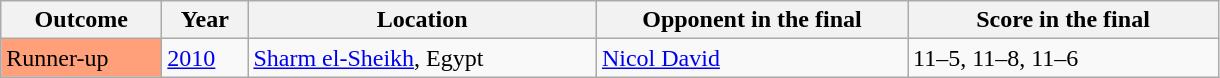<table class="sortable wikitable">
<tr>
<th width="100">Outcome</th>
<th width="50">Year</th>
<th width="225">Location</th>
<th width="200">Opponent in the final</th>
<th width="200">Score in the final</th>
</tr>
<tr>
<td bgcolor="ffa07a">Runner-up</td>
<td><a href='#'>2010</a></td>
<td><a href='#'>Sharm el-Sheikh</a>, Egypt</td>
<td> <a href='#'>Nicol David</a></td>
<td>11–5, 11–8, 11–6</td>
</tr>
</table>
